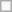<table style="float:left" class="wikitable"|>
<tr>
<td></td>
</tr>
</table>
